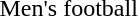<table>
<tr>
<td>Men's football</td>
<td></td>
<td></td>
<td></td>
</tr>
</table>
